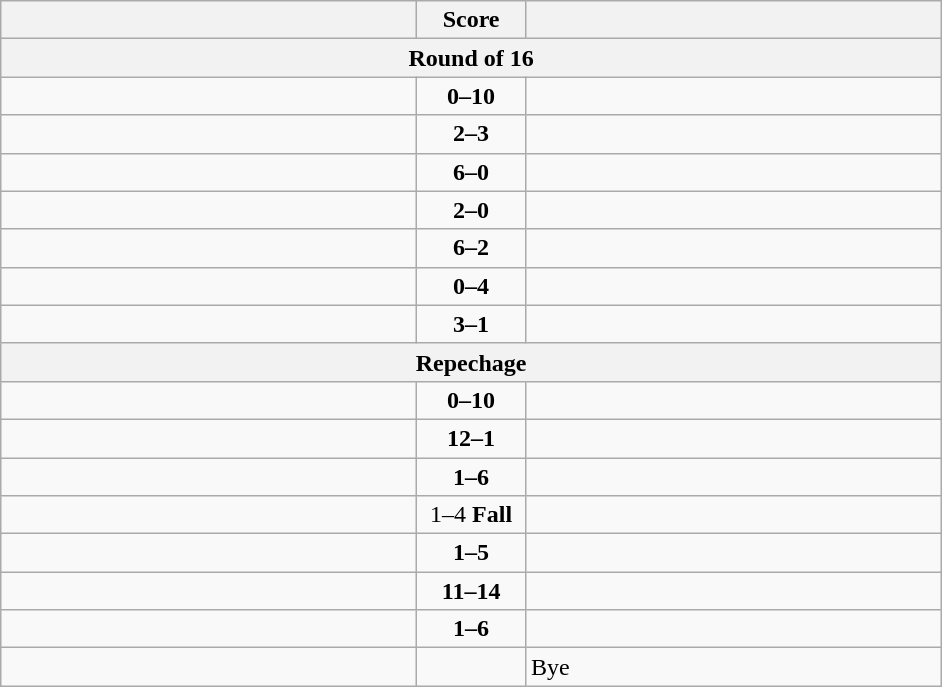<table class="wikitable" style="text-align: left;">
<tr>
<th align="right" width="270"></th>
<th width="65">Score</th>
<th align="left" width="270"></th>
</tr>
<tr>
<th colspan="3">Round of 16</th>
</tr>
<tr>
<td></td>
<td align=center><strong>0–10</strong></td>
<td><strong></strong></td>
</tr>
<tr>
<td></td>
<td align=center><strong>2–3</strong></td>
<td><strong></strong></td>
</tr>
<tr>
<td><strong></strong></td>
<td align=center><strong>6–0</strong></td>
<td></td>
</tr>
<tr>
<td><strong></strong></td>
<td align=center><strong>2–0</strong></td>
<td></td>
</tr>
<tr>
<td><strong></strong></td>
<td align=center><strong>6–2</strong></td>
<td></td>
</tr>
<tr>
<td></td>
<td align=center><strong>0–4</strong></td>
<td><strong></strong></td>
</tr>
<tr>
<td><strong></strong></td>
<td align=center><strong>3–1</strong></td>
<td></td>
</tr>
<tr>
<th colspan="3">Repechage</th>
</tr>
<tr>
<td></td>
<td align=center><strong>0–10</strong></td>
<td><strong></strong></td>
</tr>
<tr>
<td><strong></strong></td>
<td align=center><strong>12–1</strong></td>
<td></td>
</tr>
<tr>
<td></td>
<td align=center><strong>1–6</strong></td>
<td><strong></strong></td>
</tr>
<tr>
<td></td>
<td align=center>1–4 <strong>Fall</strong></td>
<td><strong></strong></td>
</tr>
<tr>
<td></td>
<td align=center><strong>1–5</strong></td>
<td><strong></strong></td>
</tr>
<tr>
<td></td>
<td align=center><strong>11–14</strong></td>
<td><strong></strong></td>
</tr>
<tr>
<td></td>
<td align=center><strong>1–6</strong></td>
<td><strong></strong></td>
</tr>
<tr>
<td><strong></strong></td>
<td></td>
<td>Bye</td>
</tr>
</table>
